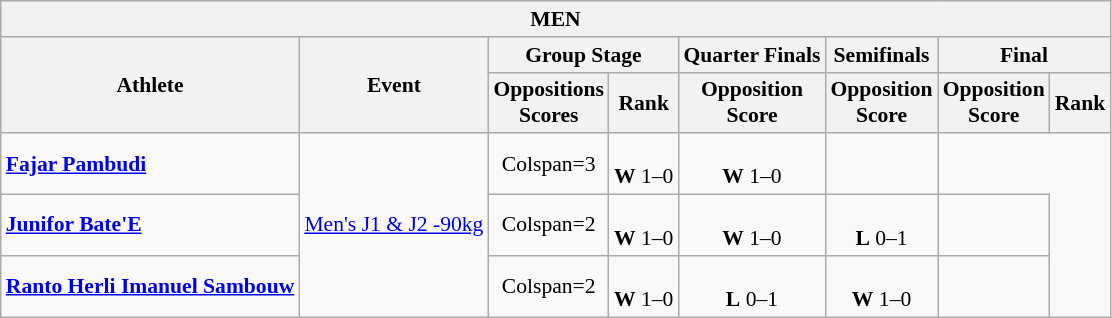<table class=wikitable style="font-size:90%; text-align:center;">
<tr>
<th colspan="12">MEN</th>
</tr>
<tr>
<th rowspan=2>Athlete</th>
<th rowspan=2>Event</th>
<th colspan=2>Group Stage</th>
<th>Quarter Finals</th>
<th>Semifinals</th>
<th colspan=2>Final</th>
</tr>
<tr>
<th>Oppositions<br>Scores</th>
<th>Rank</th>
<th>Opposition<br>Score</th>
<th>Opposition<br>Score</th>
<th>Opposition<br>Score</th>
<th>Rank</th>
</tr>
<tr>
<td align=left><strong><a href='#'>Fajar Pambudi</a></strong></td>
<td Rowspan=3><a href='#'>Men's J1 & J2 -90kg</a></td>
<td>Colspan=3</td>
<td><br><strong>W</strong> 1–0</td>
<td><br><strong>W</strong> 1–0</td>
<td></td>
</tr>
<tr>
<td align=left><strong><a href='#'>Junifor Bate'E</a></strong></td>
<td>Colspan=2</td>
<td><br><strong>W</strong> 1–0</td>
<td><br><strong>W</strong> 1–0</td>
<td><br><strong>L</strong> 0–1</td>
<td></td>
</tr>
<tr>
<td align=left><strong><a href='#'>Ranto Herli Imanuel Sambouw</a></strong></td>
<td>Colspan=2</td>
<td><br><strong>W</strong> 1–0</td>
<td><br><strong>L</strong> 0–1</td>
<td><br><strong>W</strong> 1–0</td>
<td></td>
</tr>
</table>
